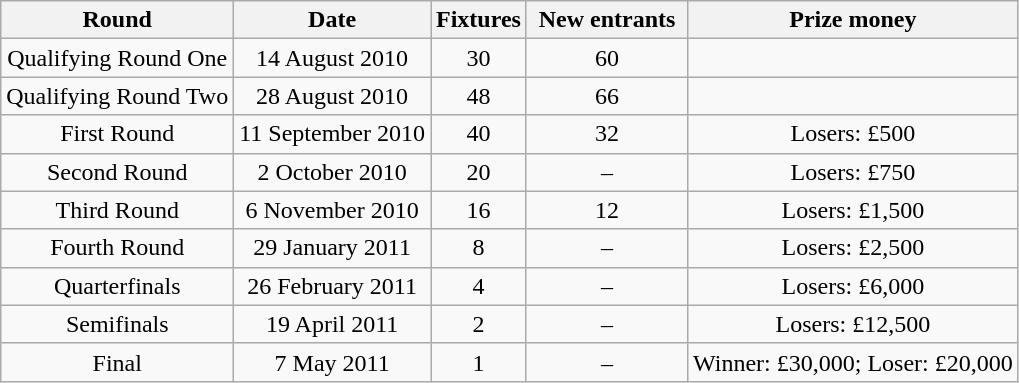<table class="wikitable">
<tr>
<th>Round</th>
<th>Date</th>
<th>Fixtures</th>
<th width=100>New entrants</th>
<th>Prize money</th>
</tr>
<tr align=center>
<td>Qualifying Round One</td>
<td>14 August 2010</td>
<td>30</td>
<td>60</td>
<td></td>
</tr>
<tr align=center>
<td>Qualifying Round Two</td>
<td>28 August 2010</td>
<td>48</td>
<td>66</td>
<td></td>
</tr>
<tr align=center>
<td>First Round</td>
<td>11 September 2010</td>
<td>40</td>
<td>32</td>
<td>Losers: £500</td>
</tr>
<tr align=center>
<td>Second Round</td>
<td>2 October 2010</td>
<td>20</td>
<td>–</td>
<td>Losers: £750</td>
</tr>
<tr align=center>
<td>Third Round</td>
<td>6 November 2010</td>
<td>16</td>
<td>12</td>
<td>Losers: £1,500</td>
</tr>
<tr align=center>
<td>Fourth Round</td>
<td>29 January 2011</td>
<td>8</td>
<td>–</td>
<td>Losers: £2,500</td>
</tr>
<tr align=center>
<td>Quarterfinals</td>
<td>26 February 2011</td>
<td>4</td>
<td>–</td>
<td>Losers: £6,000</td>
</tr>
<tr align=center>
<td>Semifinals</td>
<td>19 April 2011</td>
<td>2</td>
<td>–</td>
<td>Losers: £12,500</td>
</tr>
<tr align=center>
<td>Final</td>
<td>7 May 2011</td>
<td>1</td>
<td>–</td>
<td>Winner: £30,000; Loser: £20,000</td>
</tr>
</table>
